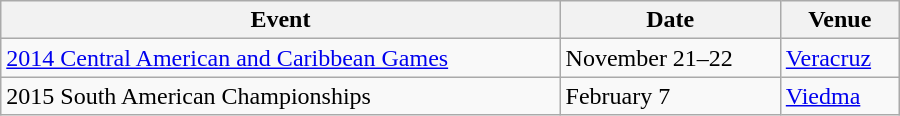<table class="wikitable" width=600>
<tr>
<th>Event</th>
<th>Date</th>
<th>Venue</th>
</tr>
<tr>
<td><a href='#'>2014 Central American and Caribbean Games</a></td>
<td>November 21–22</td>
<td> <a href='#'>Veracruz</a></td>
</tr>
<tr>
<td>2015 South American Championships</td>
<td>February 7</td>
<td> <a href='#'>Viedma</a></td>
</tr>
</table>
